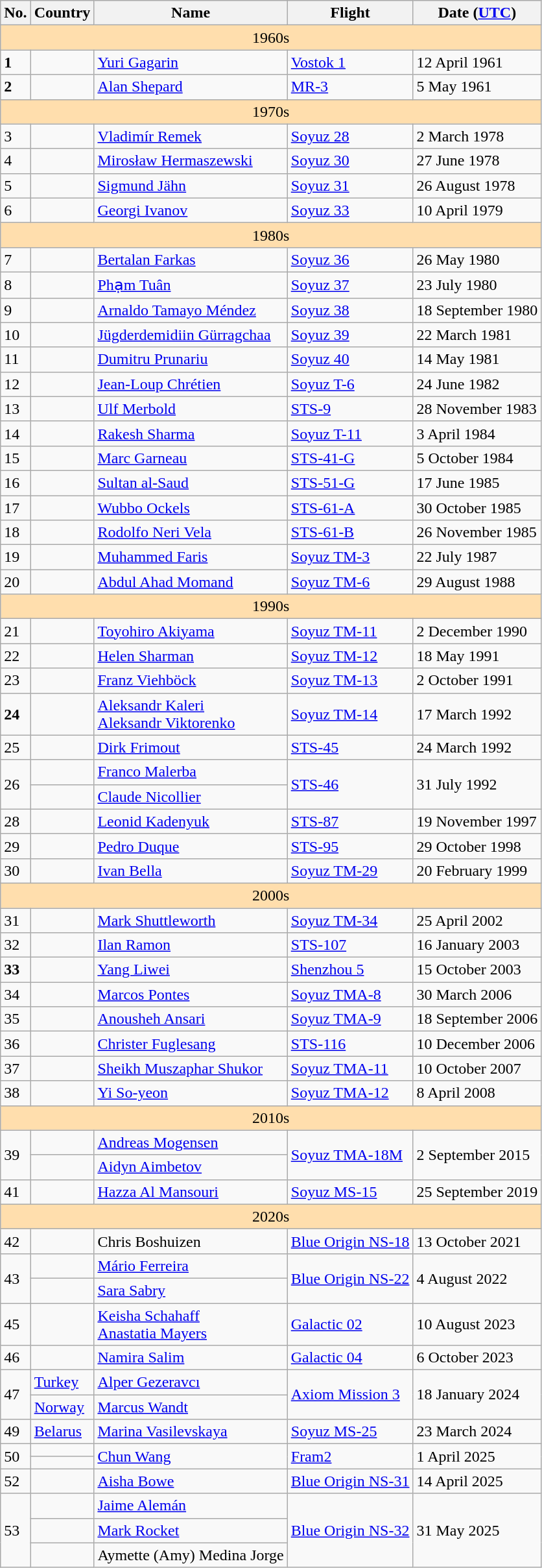<table class="wikitable nowraplinks sticky-header" cellpadding="5">
<tr style="background:#efefef;">
<th>No.</th>
<th>Country</th>
<th>Name</th>
<th>Flight</th>
<th>Date (<a href='#'>UTC</a>)</th>
</tr>
<tr>
<td colspan="5"  style="background:#ffdead; text-align:center;">1960s</td>
</tr>
<tr>
<td><strong>1</strong></td>
<td><strong></strong></td>
<td><a href='#'>Yuri Gagarin</a></td>
<td> <a href='#'>Vostok 1</a></td>
<td>12 April 1961</td>
</tr>
<tr>
<td><strong>2</strong></td>
<td><strong></strong></td>
<td><a href='#'>Alan Shepard</a></td>
<td> <a href='#'>MR-3</a></td>
<td>5 May 1961</td>
</tr>
<tr>
<td colspan="5"  style="background:#ffdead; text-align:center;">1970s</td>
</tr>
<tr>
<td>3</td>
<td></td>
<td><a href='#'>Vladimír Remek</a></td>
<td> <a href='#'>Soyuz 28</a></td>
<td>2 March 1978</td>
</tr>
<tr>
<td>4</td>
<td></td>
<td><a href='#'>Mirosław Hermaszewski</a></td>
<td> <a href='#'>Soyuz 30</a></td>
<td>27 June 1978</td>
</tr>
<tr>
<td>5</td>
<td></td>
<td><a href='#'>Sigmund Jähn</a></td>
<td> <a href='#'>Soyuz 31</a></td>
<td>26 August 1978</td>
</tr>
<tr>
<td>6</td>
<td></td>
<td><a href='#'>Georgi Ivanov</a></td>
<td> <a href='#'>Soyuz 33</a></td>
<td>10 April 1979</td>
</tr>
<tr>
<td colspan="5"  style="background:#ffdead; text-align:center;">1980s</td>
</tr>
<tr>
<td>7</td>
<td></td>
<td><a href='#'>Bertalan Farkas</a></td>
<td> <a href='#'>Soyuz 36</a></td>
<td>26 May 1980</td>
</tr>
<tr>
<td>8</td>
<td></td>
<td><a href='#'>Phạm Tuân</a></td>
<td> <a href='#'>Soyuz 37</a></td>
<td>23 July 1980</td>
</tr>
<tr>
<td>9</td>
<td></td>
<td><a href='#'>Arnaldo Tamayo Méndez</a></td>
<td> <a href='#'>Soyuz 38</a></td>
<td>18 September 1980</td>
</tr>
<tr>
<td>10</td>
<td></td>
<td><a href='#'>Jügderdemidiin Gürragchaa</a></td>
<td> <a href='#'>Soyuz 39</a></td>
<td>22 March 1981</td>
</tr>
<tr>
<td>11</td>
<td></td>
<td><a href='#'>Dumitru Prunariu</a></td>
<td> <a href='#'>Soyuz 40</a></td>
<td>14 May 1981</td>
</tr>
<tr>
<td>12</td>
<td></td>
<td><a href='#'>Jean-Loup Chrétien</a></td>
<td> <a href='#'>Soyuz T-6</a></td>
<td>24 June 1982</td>
</tr>
<tr>
<td>13</td>
<td></td>
<td><a href='#'>Ulf Merbold</a></td>
<td> <a href='#'>STS-9</a></td>
<td>28 November 1983</td>
</tr>
<tr>
<td>14</td>
<td></td>
<td><a href='#'>Rakesh Sharma</a></td>
<td> <a href='#'>Soyuz T-11</a></td>
<td>3 April 1984</td>
</tr>
<tr>
<td>15</td>
<td></td>
<td><a href='#'>Marc Garneau</a></td>
<td> <a href='#'>STS-41-G</a></td>
<td>5 October 1984</td>
</tr>
<tr>
<td>16</td>
<td></td>
<td><a href='#'>Sultan al-Saud</a></td>
<td> <a href='#'>STS-51-G</a></td>
<td>17 June 1985</td>
</tr>
<tr>
<td>17</td>
<td></td>
<td><a href='#'>Wubbo Ockels</a></td>
<td> <a href='#'>STS-61-A</a></td>
<td>30 October 1985</td>
</tr>
<tr>
<td>18</td>
<td></td>
<td><a href='#'>Rodolfo Neri Vela</a></td>
<td> <a href='#'>STS-61-B</a></td>
<td>26 November 1985</td>
</tr>
<tr>
<td>19</td>
<td></td>
<td><a href='#'>Muhammed Faris</a></td>
<td> <a href='#'>Soyuz TM-3</a></td>
<td>22 July 1987</td>
</tr>
<tr>
<td>20</td>
<td></td>
<td><a href='#'>Abdul Ahad Momand</a></td>
<td> <a href='#'>Soyuz TM-6</a></td>
<td>29 August 1988</td>
</tr>
<tr>
<td colspan="5"  style="background:#ffdead; text-align:center;">1990s</td>
</tr>
<tr>
<td>21</td>
<td></td>
<td><a href='#'>Toyohiro Akiyama</a></td>
<td> <a href='#'>Soyuz TM-11</a></td>
<td>2 December 1990</td>
</tr>
<tr>
<td>22</td>
<td></td>
<td><a href='#'>Helen Sharman</a></td>
<td> <a href='#'>Soyuz TM-12</a></td>
<td>18 May 1991</td>
</tr>
<tr>
<td>23</td>
<td></td>
<td><a href='#'>Franz Viehböck</a></td>
<td> <a href='#'>Soyuz TM-13</a></td>
<td>2 October 1991</td>
</tr>
<tr>
<td><strong>24</strong></td>
<td><strong></strong></td>
<td><a href='#'>Aleksandr Kaleri</a><br><a href='#'>Aleksandr Viktorenko</a></td>
<td> <a href='#'>Soyuz TM-14</a></td>
<td>17 March 1992</td>
</tr>
<tr>
<td>25</td>
<td></td>
<td><a href='#'>Dirk Frimout</a></td>
<td> <a href='#'>STS-45</a></td>
<td>24 March 1992</td>
</tr>
<tr>
<td rowspan=2>26</td>
<td></td>
<td><a href='#'>Franco Malerba</a></td>
<td rowspan=2> <a href='#'>STS-46</a></td>
<td rowspan=2>31 July 1992</td>
</tr>
<tr>
<td></td>
<td><a href='#'>Claude Nicollier</a></td>
</tr>
<tr>
<td>28</td>
<td></td>
<td><a href='#'>Leonid Kadenyuk</a></td>
<td> <a href='#'>STS-87</a></td>
<td>19 November 1997</td>
</tr>
<tr>
<td>29</td>
<td></td>
<td><a href='#'>Pedro Duque</a></td>
<td> <a href='#'>STS-95</a></td>
<td>29 October 1998</td>
</tr>
<tr>
<td>30</td>
<td></td>
<td><a href='#'>Ivan Bella</a></td>
<td> <a href='#'>Soyuz TM-29</a></td>
<td>20 February 1999</td>
</tr>
<tr>
<td colspan="5"  style="background:#ffdead; text-align:center;">2000s</td>
</tr>
<tr>
<td>31</td>
<td></td>
<td><a href='#'>Mark Shuttleworth</a></td>
<td> <a href='#'>Soyuz TM-34</a></td>
<td>25 April 2002</td>
</tr>
<tr>
<td>32</td>
<td></td>
<td><a href='#'>Ilan Ramon</a></td>
<td> <a href='#'>STS-107</a></td>
<td>16 January 2003</td>
</tr>
<tr>
<td><strong>33</strong></td>
<td><strong></strong></td>
<td><a href='#'>Yang Liwei</a></td>
<td> <a href='#'>Shenzhou 5</a></td>
<td>15 October 2003</td>
</tr>
<tr>
<td>34</td>
<td></td>
<td><a href='#'>Marcos Pontes</a></td>
<td> <a href='#'>Soyuz TMA-8</a></td>
<td>30 March 2006</td>
</tr>
<tr>
<td>35</td>
<td></td>
<td><a href='#'>Anousheh Ansari</a></td>
<td> <a href='#'>Soyuz TMA-9</a></td>
<td>18 September 2006</td>
</tr>
<tr>
<td>36</td>
<td></td>
<td><a href='#'>Christer Fuglesang</a></td>
<td> <a href='#'>STS-116</a></td>
<td>10 December 2006</td>
</tr>
<tr>
<td>37</td>
<td></td>
<td><a href='#'>Sheikh Muszaphar Shukor</a></td>
<td> <a href='#'>Soyuz TMA-11</a></td>
<td>10 October 2007</td>
</tr>
<tr>
<td>38</td>
<td></td>
<td><a href='#'>Yi So-yeon</a></td>
<td> <a href='#'>Soyuz TMA-12</a></td>
<td>8 April 2008</td>
</tr>
<tr>
<td colspan="5"  style="background:#ffdead; text-align:center;">2010s</td>
</tr>
<tr>
<td rowspan=2>39</td>
<td></td>
<td><a href='#'>Andreas Mogensen</a></td>
<td rowspan=2> <a href='#'>Soyuz TMA-18M</a></td>
<td rowspan=2>2 September 2015</td>
</tr>
<tr>
<td></td>
<td><a href='#'>Aidyn Aimbetov</a></td>
</tr>
<tr>
<td>41</td>
<td></td>
<td><a href='#'>Hazza Al Mansouri</a></td>
<td> <a href='#'>Soyuz MS-15</a></td>
<td>25 September 2019</td>
</tr>
<tr>
<td colspan="5"  style="background:#ffdead; text-align:center;">2020s</td>
</tr>
<tr>
<td>42</td>
<td></td>
<td>Chris Boshuizen</td>
<td> <a href='#'>Blue Origin NS-18</a></td>
<td>13 October 2021</td>
</tr>
<tr>
<td rowspan=2>43</td>
<td></td>
<td><a href='#'>Mário Ferreira</a></td>
<td rowspan=2> <a href='#'>Blue Origin NS-22</a></td>
<td rowspan=2>4 August 2022</td>
</tr>
<tr>
<td></td>
<td><a href='#'>Sara Sabry</a></td>
</tr>
<tr>
<td>45</td>
<td></td>
<td><a href='#'>Keisha Schahaff</a><br><a href='#'>Anastatia Mayers</a></td>
<td> <a href='#'>Galactic 02</a></td>
<td>10 August 2023</td>
</tr>
<tr>
<td>46</td>
<td></td>
<td><a href='#'>Namira Salim</a></td>
<td> <a href='#'>Galactic 04</a></td>
<td>6 October 2023</td>
</tr>
<tr>
<td rowspan=2>47</td>
<td> <a href='#'>Turkey</a></td>
<td><a href='#'>Alper Gezeravcı</a></td>
<td rowspan=2> <a href='#'>Axiom Mission 3</a></td>
<td rowspan=2>18 January 2024</td>
</tr>
<tr>
<td> <a href='#'>Norway</a></td>
<td><a href='#'>Marcus Wandt</a></td>
</tr>
<tr>
<td>49</td>
<td> <a href='#'>Belarus</a></td>
<td><a href='#'>Marina Vasilevskaya</a></td>
<td> <a href='#'>Soyuz MS-25</a></td>
<td>23 March 2024</td>
</tr>
<tr>
<td rowspan=2>50</td>
<td></td>
<td rowspan="2"><a href='#'>Chun Wang</a></td>
<td rowspan="2"> <a href='#'>Fram2</a></td>
<td rowspan="2">1 April 2025</td>
</tr>
<tr>
<td></td>
</tr>
<tr>
<td>52</td>
<td></td>
<td><a href='#'>Aisha Bowe</a></td>
<td> <a href='#'>Blue Origin NS-31</a></td>
<td>14 April 2025</td>
</tr>
<tr>
<td rowspan="3">53</td>
<td></td>
<td><a href='#'>Jaime Alemán</a></td>
<td rowspan="3"> <a href='#'>Blue Origin NS-32</a></td>
<td rowspan="3">31 May 2025</td>
</tr>
<tr>
<td></td>
<td><a href='#'>Mark Rocket</a></td>
</tr>
<tr>
<td></td>
<td>Aymette (Amy) Medina Jorge</td>
</tr>
</table>
